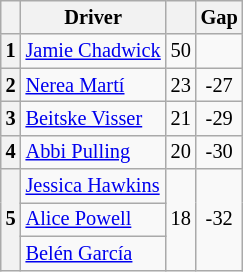<table class="wikitable" style="font-size: 85%;">
<tr>
<th></th>
<th>Driver</th>
<th></th>
<th>Gap</th>
</tr>
<tr>
<th align="center">1</th>
<td> <a href='#'>Jamie Chadwick</a></td>
<td align="center">50</td>
<td align="center"></td>
</tr>
<tr>
<th align="center">2</th>
<td> <a href='#'>Nerea Martí</a></td>
<td align="center">23</td>
<td align="center">-27</td>
</tr>
<tr>
<th align="center">3</th>
<td> <a href='#'>Beitske Visser</a></td>
<td align="center">21</td>
<td align="center">-29</td>
</tr>
<tr>
<th align="center">4</th>
<td> <a href='#'>Abbi Pulling</a></td>
<td align="center">20</td>
<td align="center">-30</td>
</tr>
<tr>
<th rowspan=3 align="center">5</th>
<td> <a href='#'>Jessica Hawkins</a></td>
<td rowspan=3 align="center">18</td>
<td rowspan=3 align="center">-32</td>
</tr>
<tr>
<td> <a href='#'>Alice Powell</a></td>
</tr>
<tr>
<td> <a href='#'>Belén García</a></td>
</tr>
</table>
